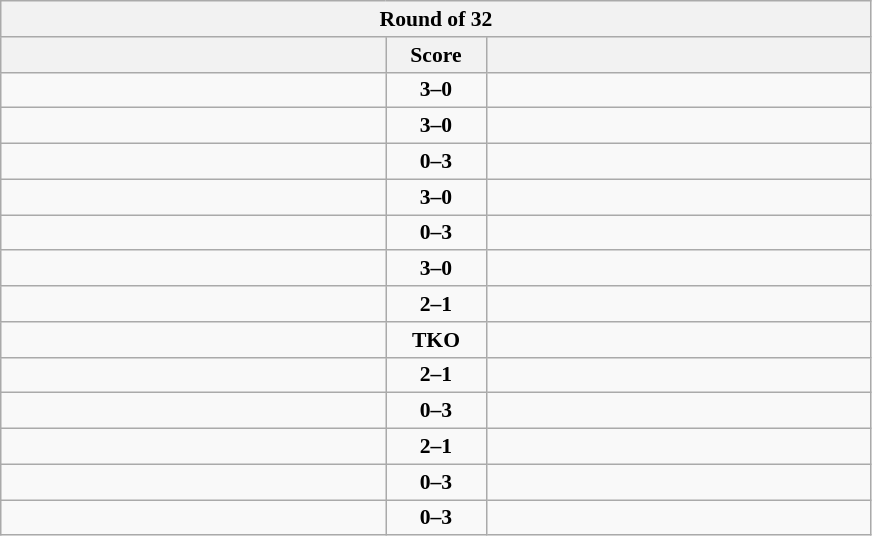<table class="wikitable" style="text-align: center; font-size:90% ">
<tr>
<th colspan=3>Round of 32</th>
</tr>
<tr>
<th align="right" width="250"></th>
<th width="60">Score</th>
<th align="left" width="250"></th>
</tr>
<tr>
<td align=left><strong></strong></td>
<td align=center><strong>3–0</strong></td>
<td align=left></td>
</tr>
<tr>
<td align=left><strong></strong></td>
<td align=center><strong>3–0</strong></td>
<td align=left></td>
</tr>
<tr>
<td align=left></td>
<td align=center><strong>0–3</strong></td>
<td align=left><strong></strong></td>
</tr>
<tr>
<td align=left><strong></strong></td>
<td align=center><strong>3–0</strong></td>
<td align=left></td>
</tr>
<tr>
<td align=left></td>
<td align=center><strong>0–3</strong></td>
<td align=left><strong></strong></td>
</tr>
<tr>
<td align=left><strong></strong></td>
<td align=center><strong>3–0</strong></td>
<td align=left></td>
</tr>
<tr>
<td align=left><strong></strong></td>
<td align=center><strong>2–1</strong></td>
<td align=left></td>
</tr>
<tr>
<td align=left></td>
<td align=center><strong>TKO</strong></td>
<td align=left><strong></strong></td>
</tr>
<tr>
<td align=left><strong></strong></td>
<td align=center><strong>2–1</strong></td>
<td align=left></td>
</tr>
<tr>
<td align=left></td>
<td align=center><strong>0–3</strong></td>
<td align=left><strong></strong></td>
</tr>
<tr>
<td align=left><strong></strong></td>
<td align=center><strong>2–1</strong></td>
<td align=left></td>
</tr>
<tr>
<td align=left></td>
<td align=center><strong>0–3</strong></td>
<td align=left><strong></strong></td>
</tr>
<tr>
<td align=left></td>
<td align=center><strong>0–3</strong></td>
<td align=left><strong></strong></td>
</tr>
</table>
